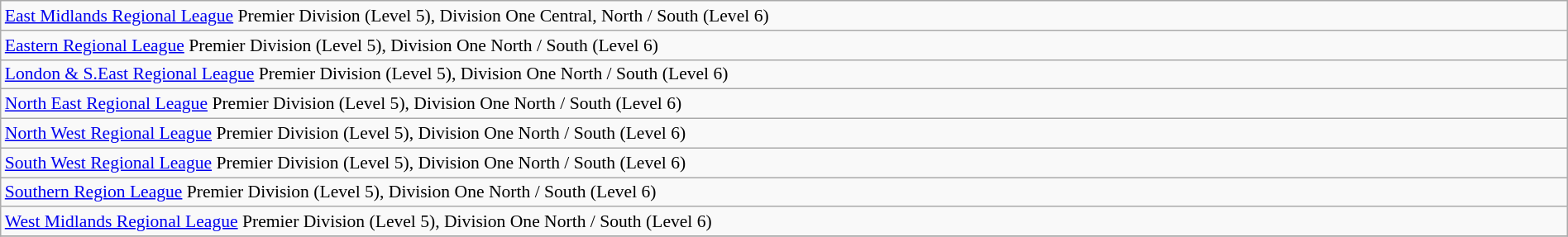<table class="wikitable" width=100% style="font-size:90%">
<tr>
<td><a href='#'>East Midlands Regional League</a> Premier Division (Level 5), Division One Central, North / South (Level 6)</td>
</tr>
<tr>
<td><a href='#'>Eastern Regional League</a> Premier Division (Level 5), Division One North / South (Level 6)</td>
</tr>
<tr>
<td><a href='#'>London & S.East Regional League</a> Premier Division (Level 5), Division One North / South (Level 6)</td>
</tr>
<tr>
<td><a href='#'>North East Regional League</a> Premier Division (Level 5), Division One North / South (Level 6)</td>
</tr>
<tr>
<td><a href='#'>North West Regional League</a> Premier Division (Level 5), Division One North / South (Level 6)</td>
</tr>
<tr>
<td><a href='#'>South West Regional League</a> Premier Division (Level 5), Division One North / South (Level 6)</td>
</tr>
<tr>
<td><a href='#'>Southern Region League</a> Premier Division (Level 5), Division One North / South (Level 6)</td>
</tr>
<tr>
<td><a href='#'>West Midlands Regional League</a> Premier Division (Level 5), Division One North / South (Level 6)</td>
</tr>
<tr>
</tr>
</table>
